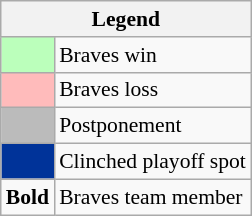<table class="wikitable" style="font-size:90%">
<tr>
<th colspan="2">Legend</th>
</tr>
<tr>
<td bgcolor="#bbffbb"> </td>
<td>Braves win</td>
</tr>
<tr>
<td bgcolor="#ffbbbb"> </td>
<td>Braves loss</td>
</tr>
<tr>
<td bgcolor="#bbbbbb"> </td>
<td>Postponement</td>
</tr>
<tr>
<td bgcolor="#039"> </td>
<td>Clinched playoff spot</td>
</tr>
<tr>
<td><strong>Bold</strong></td>
<td>Braves team member</td>
</tr>
</table>
